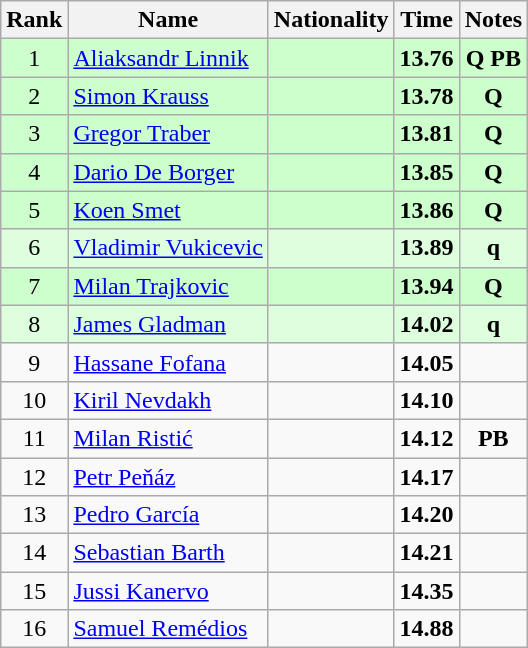<table class="wikitable sortable" style="text-align:center">
<tr>
<th>Rank</th>
<th>Name</th>
<th>Nationality</th>
<th>Time</th>
<th>Notes</th>
</tr>
<tr bgcolor=ccffcc>
<td>1</td>
<td align=left><a href='#'>Aliaksandr Linnik</a></td>
<td align=left></td>
<td><strong>13.76</strong></td>
<td><strong>Q PB</strong></td>
</tr>
<tr bgcolor=ccffcc>
<td>2</td>
<td align=left><a href='#'>Simon Krauss</a></td>
<td align=left></td>
<td><strong>13.78</strong></td>
<td><strong>Q</strong></td>
</tr>
<tr bgcolor=ccffcc>
<td>3</td>
<td align=left><a href='#'>Gregor Traber</a></td>
<td align=left></td>
<td><strong>13.81</strong></td>
<td><strong>Q</strong></td>
</tr>
<tr bgcolor=ccffcc>
<td>4</td>
<td align=left><a href='#'>Dario De Borger</a></td>
<td align=left></td>
<td><strong>13.85</strong></td>
<td><strong>Q</strong></td>
</tr>
<tr bgcolor=ccffcc>
<td>5</td>
<td align=left><a href='#'>Koen Smet</a></td>
<td align=left></td>
<td><strong>13.86</strong></td>
<td><strong>Q</strong></td>
</tr>
<tr bgcolor=ddffdd>
<td>6</td>
<td align=left><a href='#'>Vladimir Vukicevic</a></td>
<td align=left></td>
<td><strong>13.89</strong></td>
<td><strong>q</strong></td>
</tr>
<tr bgcolor=ccffcc>
<td>7</td>
<td align=left><a href='#'>Milan Trajkovic</a></td>
<td align=left></td>
<td><strong>13.94</strong></td>
<td><strong>Q</strong></td>
</tr>
<tr bgcolor=ddffdd>
<td>8</td>
<td align=left><a href='#'>James Gladman</a></td>
<td align=left></td>
<td><strong>14.02</strong></td>
<td><strong>q</strong></td>
</tr>
<tr>
<td>9</td>
<td align=left><a href='#'>Hassane Fofana</a></td>
<td align=left></td>
<td><strong>14.05</strong></td>
<td></td>
</tr>
<tr>
<td>10</td>
<td align=left><a href='#'>Kiril Nevdakh</a></td>
<td align=left></td>
<td><strong>14.10</strong></td>
<td></td>
</tr>
<tr>
<td>11</td>
<td align=left><a href='#'>Milan Ristić</a></td>
<td align=left></td>
<td><strong>14.12</strong></td>
<td><strong>PB</strong></td>
</tr>
<tr>
<td>12</td>
<td align=left><a href='#'>Petr Peňáz</a></td>
<td align=left></td>
<td><strong>14.17</strong></td>
<td></td>
</tr>
<tr>
<td>13</td>
<td align=left><a href='#'>Pedro García</a></td>
<td align=left></td>
<td><strong>14.20</strong></td>
<td></td>
</tr>
<tr>
<td>14</td>
<td align=left><a href='#'>Sebastian Barth</a></td>
<td align=left></td>
<td><strong>14.21</strong></td>
<td></td>
</tr>
<tr>
<td>15</td>
<td align=left><a href='#'>Jussi Kanervo</a></td>
<td align=left></td>
<td><strong>14.35</strong></td>
<td></td>
</tr>
<tr>
<td>16</td>
<td align=left><a href='#'>Samuel Remédios</a></td>
<td align=left></td>
<td><strong>14.88</strong></td>
<td></td>
</tr>
</table>
